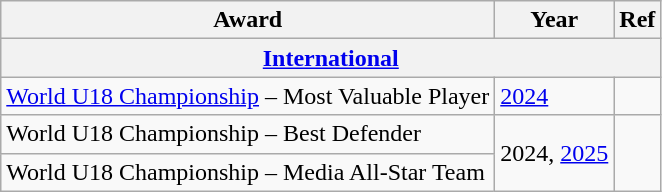<table class="wikitable">
<tr>
<th scope="col">Award</th>
<th scope="col">Year</th>
<th scope="col">Ref</th>
</tr>
<tr>
<th colspan="3"><a href='#'>International</a></th>
</tr>
<tr>
<td><a href='#'>World U18 Championship</a> – Most Valuable Player</td>
<td><a href='#'>2024</a></td>
<td></td>
</tr>
<tr>
<td>World U18 Championship – Best Defender</td>
<td rowspan="2">2024, <a href='#'>2025</a></td>
<td rowspan="2"></td>
</tr>
<tr>
<td>World U18 Championship – Media All-Star Team</td>
</tr>
</table>
